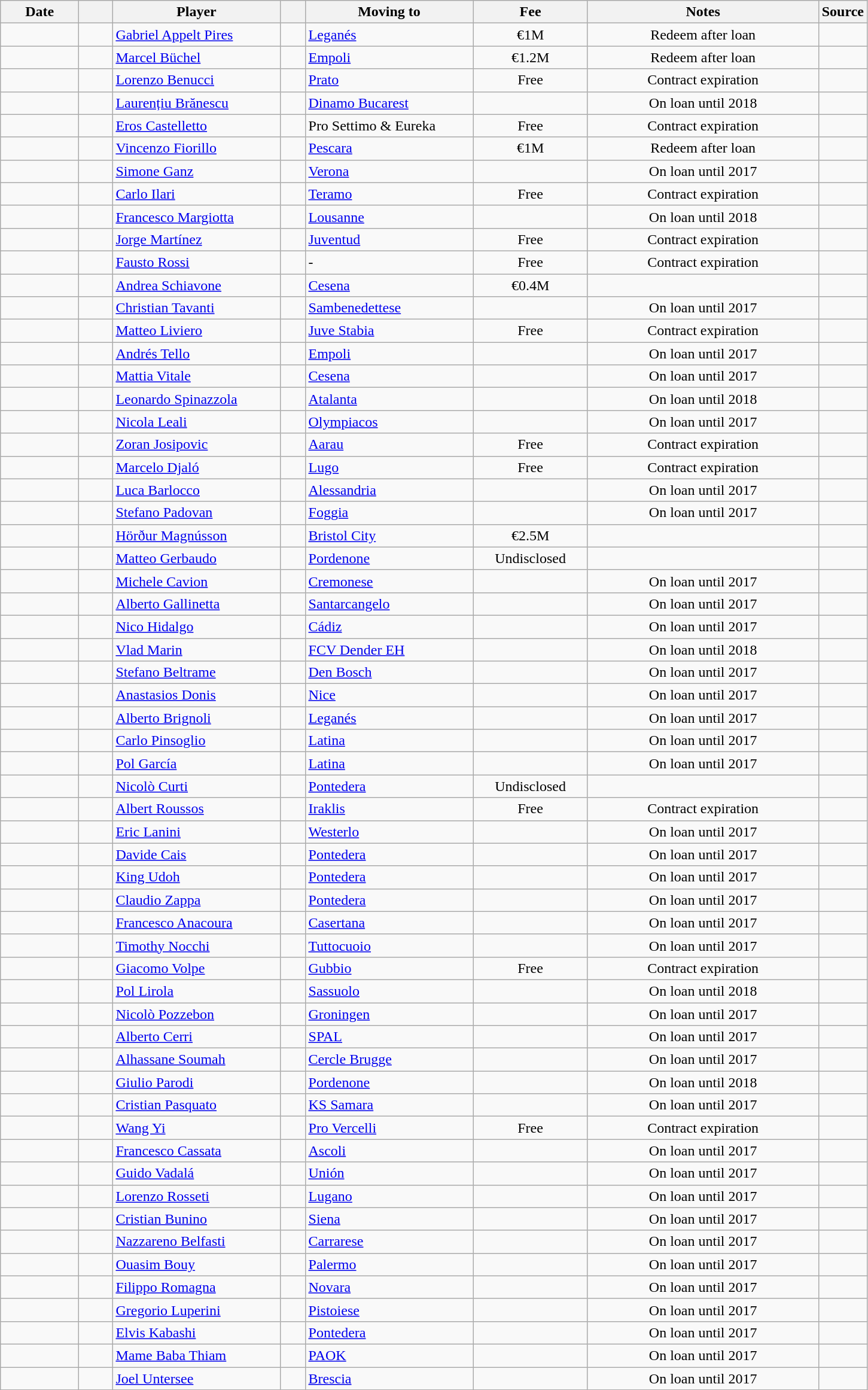<table class="wikitable collapsible collapsed sortable">
<tr>
<th style="width:80px;">Date</th>
<th style="width:30px;"></th>
<th style="width:180px;">Player</th>
<th style="width:20px;"></th>
<th style="width:180px;">Moving to</th>
<th style="width:120px;" class="unsortable">Fee</th>
<th style="width:250px;" class="unsortable">Notes</th>
<th style="width:20px;">Source</th>
</tr>
<tr>
<td></td>
<td align=center></td>
<td> <a href='#'>Gabriel Appelt Pires</a></td>
<td align=center></td>
<td> <a href='#'>Leganés</a></td>
<td align=center>€1M</td>
<td align=center>Redeem after loan</td>
<td><small> </small></td>
</tr>
<tr>
<td></td>
<td align=center></td>
<td> <a href='#'>Marcel Büchel</a></td>
<td align=center></td>
<td> <a href='#'>Empoli</a></td>
<td align=center>€1.2M</td>
<td align=center>Redeem after loan</td>
<td><small></small></td>
</tr>
<tr>
<td></td>
<td align=center></td>
<td> <a href='#'>Lorenzo Benucci</a></td>
<td align=center></td>
<td> <a href='#'>Prato</a></td>
<td align=center>Free</td>
<td align=center>Contract expiration</td>
<td><small></small></td>
</tr>
<tr>
<td></td>
<td align=center></td>
<td> <a href='#'>Laurențiu Brănescu</a></td>
<td align=center></td>
<td> <a href='#'>Dinamo Bucarest</a></td>
<td align=center></td>
<td align=center>On loan until 2018</td>
<td><small></small></td>
</tr>
<tr>
<td></td>
<td align=center></td>
<td> <a href='#'>Eros Castelletto</a></td>
<td align=center></td>
<td> Pro Settimo & Eureka</td>
<td align=center>Free</td>
<td align=center>Contract expiration</td>
<td><small></small></td>
</tr>
<tr>
<td></td>
<td align=center></td>
<td> <a href='#'>Vincenzo Fiorillo</a></td>
<td align=center></td>
<td> <a href='#'>Pescara</a></td>
<td align=center>€1M</td>
<td align=center>Redeem after loan</td>
<td><small></small></td>
</tr>
<tr>
<td></td>
<td align=center></td>
<td> <a href='#'>Simone Ganz</a></td>
<td align=center></td>
<td> <a href='#'>Verona</a></td>
<td align=center></td>
<td align=center>On loan until 2017</td>
<td><small> </small></td>
</tr>
<tr>
<td></td>
<td align=center></td>
<td> <a href='#'>Carlo Ilari</a></td>
<td align=center></td>
<td> <a href='#'>Teramo</a></td>
<td align=center>Free</td>
<td align=center>Contract expiration</td>
<td><small></small></td>
</tr>
<tr>
<td></td>
<td align=center></td>
<td> <a href='#'>Francesco Margiotta</a></td>
<td align=center></td>
<td> <a href='#'>Lousanne</a></td>
<td align=center></td>
<td align=center>On loan until 2018</td>
<td><small></small></td>
</tr>
<tr>
<td></td>
<td align=center></td>
<td> <a href='#'>Jorge Martínez</a></td>
<td align=center></td>
<td> <a href='#'>Juventud</a></td>
<td align=center>Free</td>
<td align=center>Contract expiration</td>
<td><small></small></td>
</tr>
<tr>
<td></td>
<td align=center></td>
<td> <a href='#'>Fausto Rossi</a></td>
<td align=center></td>
<td>-</td>
<td align=center>Free</td>
<td align=center>Contract expiration</td>
<td><small></small></td>
</tr>
<tr>
<td></td>
<td align=center></td>
<td> <a href='#'>Andrea Schiavone</a></td>
<td align=center></td>
<td> <a href='#'>Cesena</a></td>
<td align=center>€0.4M</td>
<td align=center></td>
<td><small></small></td>
</tr>
<tr>
<td></td>
<td align=center></td>
<td> <a href='#'>Christian Tavanti</a></td>
<td align=center></td>
<td> <a href='#'>Sambenedettese</a></td>
<td align=center></td>
<td align=center>On loan until 2017</td>
<td><small></small></td>
</tr>
<tr>
<td></td>
<td align=center></td>
<td> <a href='#'>Matteo Liviero</a></td>
<td align=center></td>
<td> <a href='#'>Juve Stabia</a></td>
<td align=center>Free</td>
<td align=center>Contract expiration</td>
<td><small></small></td>
</tr>
<tr>
<td></td>
<td align=center></td>
<td> <a href='#'>Andrés Tello</a></td>
<td align=center></td>
<td> <a href='#'>Empoli</a></td>
<td align=center></td>
<td align=center>On loan until 2017</td>
<td><small></small></td>
</tr>
<tr>
<td></td>
<td align=center></td>
<td> <a href='#'>Mattia Vitale</a></td>
<td align=center></td>
<td> <a href='#'>Cesena</a></td>
<td align=center></td>
<td align=center>On loan until 2017</td>
<td><small></small></td>
</tr>
<tr>
<td></td>
<td align=center></td>
<td> <a href='#'>Leonardo Spinazzola</a></td>
<td align=center></td>
<td> <a href='#'>Atalanta</a></td>
<td align=center></td>
<td align=center>On loan until 2018</td>
<td><small></small></td>
</tr>
<tr>
<td></td>
<td align=center></td>
<td> <a href='#'>Nicola Leali</a></td>
<td align=center></td>
<td> <a href='#'>Olympiacos</a></td>
<td align=center></td>
<td align=center>On loan until 2017</td>
<td><small></small><small></small></td>
</tr>
<tr>
<td></td>
<td align=center></td>
<td> <a href='#'>Zoran Josipovic</a></td>
<td align=center></td>
<td> <a href='#'>Aarau</a></td>
<td align=center>Free</td>
<td align=center>Contract expiration</td>
<td><small></small></td>
</tr>
<tr>
<td></td>
<td align=center></td>
<td> <a href='#'>Marcelo Djaló</a></td>
<td align=center></td>
<td> <a href='#'>Lugo</a></td>
<td align=center>Free</td>
<td align=center>Contract expiration</td>
<td><small></small></td>
</tr>
<tr>
<td></td>
<td align=center></td>
<td> <a href='#'>Luca Barlocco</a></td>
<td align=center></td>
<td> <a href='#'>Alessandria</a></td>
<td align=center></td>
<td align=center>On loan until 2017</td>
<td><small></small></td>
</tr>
<tr>
<td></td>
<td align=center></td>
<td> <a href='#'>Stefano Padovan</a></td>
<td align=center></td>
<td> <a href='#'>Foggia</a></td>
<td align=center></td>
<td align=center>On loan until 2017</td>
<td><small></small></td>
</tr>
<tr>
<td></td>
<td align=center></td>
<td> <a href='#'>Hörður Magnússon</a></td>
<td align=center></td>
<td> <a href='#'>Bristol City</a></td>
<td align=center>€2.5M</td>
<td align=center></td>
<td><small></small></td>
</tr>
<tr>
<td></td>
<td align=center></td>
<td> <a href='#'>Matteo Gerbaudo</a></td>
<td align=center></td>
<td> <a href='#'>Pordenone</a></td>
<td align=center>Undisclosed</td>
<td align=center></td>
<td><small></small></td>
</tr>
<tr>
<td></td>
<td align=center></td>
<td> <a href='#'>Michele Cavion</a></td>
<td align=center></td>
<td> <a href='#'>Cremonese</a></td>
<td align=center></td>
<td align=center>On loan until 2017</td>
<td><small></small></td>
</tr>
<tr>
<td></td>
<td align=center></td>
<td> <a href='#'>Alberto Gallinetta</a></td>
<td align=center></td>
<td> <a href='#'>Santarcangelo</a></td>
<td align=center></td>
<td align=center>On loan until 2017</td>
<td><small></small></td>
</tr>
<tr>
<td></td>
<td align=center></td>
<td> <a href='#'>Nico Hidalgo</a></td>
<td align=center></td>
<td> <a href='#'>Cádiz</a></td>
<td align=center></td>
<td align=center>On loan until 2017</td>
<td><small></small></td>
</tr>
<tr>
<td></td>
<td align=center></td>
<td> <a href='#'>Vlad Marin</a></td>
<td align=center></td>
<td> <a href='#'>FCV Dender EH</a></td>
<td align=center></td>
<td align=center>On loan until 2018</td>
<td><small></small></td>
</tr>
<tr>
<td></td>
<td align=center></td>
<td> <a href='#'>Stefano Beltrame</a></td>
<td align=center></td>
<td> <a href='#'>Den Bosch</a></td>
<td align=center></td>
<td align=center>On loan until 2017</td>
<td><small> </small></td>
</tr>
<tr>
<td></td>
<td align=center></td>
<td> <a href='#'>Anastasios Donis</a></td>
<td align=center></td>
<td> <a href='#'>Nice</a></td>
<td align=center></td>
<td align=center>On loan until 2017</td>
<td><small></small></td>
</tr>
<tr>
<td></td>
<td align=center></td>
<td> <a href='#'>Alberto Brignoli</a></td>
<td align=center></td>
<td> <a href='#'>Leganés</a></td>
<td align=center></td>
<td align=center>On loan until 2017</td>
<td><small> </small></td>
</tr>
<tr>
<td></td>
<td align=center></td>
<td> <a href='#'>Carlo Pinsoglio</a></td>
<td align=center></td>
<td> <a href='#'>Latina</a></td>
<td align=center></td>
<td align=center>On loan until 2017</td>
<td><small></small></td>
</tr>
<tr>
<td></td>
<td align=center></td>
<td> <a href='#'>Pol García</a></td>
<td align=center></td>
<td> <a href='#'>Latina</a></td>
<td align=center></td>
<td align=center>On loan until 2017</td>
<td><small></small></td>
</tr>
<tr>
<td></td>
<td align=center></td>
<td> <a href='#'>Nicolò Curti</a></td>
<td align=center></td>
<td> <a href='#'>Pontedera</a></td>
<td align=center>Undisclosed</td>
<td align=center></td>
<td><small></small></td>
</tr>
<tr>
<td></td>
<td align=center></td>
<td> <a href='#'>Albert Roussos</a></td>
<td align=center></td>
<td> <a href='#'>Iraklis</a></td>
<td align=center>Free</td>
<td align=center>Contract expiration</td>
<td><small> </small></td>
</tr>
<tr>
<td></td>
<td align=center></td>
<td> <a href='#'>Eric Lanini</a></td>
<td align=center></td>
<td> <a href='#'>Westerlo</a></td>
<td align=center></td>
<td align=center>On loan until 2017</td>
<td><small></small></td>
</tr>
<tr>
<td></td>
<td align=center></td>
<td> <a href='#'>Davide Cais</a></td>
<td align=center></td>
<td> <a href='#'>Pontedera</a></td>
<td align=center></td>
<td align=center>On loan until 2017</td>
<td><small></small></td>
</tr>
<tr>
<td></td>
<td align=center></td>
<td> <a href='#'>King Udoh</a></td>
<td align=center></td>
<td> <a href='#'>Pontedera</a></td>
<td align=center></td>
<td align=center>On loan until 2017</td>
<td><small></small></td>
</tr>
<tr>
<td></td>
<td align=center></td>
<td> <a href='#'>Claudio Zappa</a></td>
<td align=center></td>
<td> <a href='#'>Pontedera</a></td>
<td align=center></td>
<td align=center>On loan until 2017</td>
<td><small></small></td>
</tr>
<tr>
<td></td>
<td align=center></td>
<td> <a href='#'>Francesco Anacoura</a></td>
<td align=center></td>
<td> <a href='#'>Casertana</a></td>
<td align=center></td>
<td align=center>On loan until 2017</td>
<td><small></small></td>
</tr>
<tr>
<td></td>
<td align=center></td>
<td> <a href='#'>Timothy Nocchi</a></td>
<td align=center></td>
<td> <a href='#'>Tuttocuoio</a></td>
<td align=center></td>
<td align=center>On loan until 2017</td>
<td><small></small></td>
</tr>
<tr>
<td></td>
<td align=center></td>
<td> <a href='#'>Giacomo Volpe</a></td>
<td align=center></td>
<td> <a href='#'>Gubbio</a></td>
<td align=center>Free</td>
<td align=center>Contract expiration</td>
<td><small></small></td>
</tr>
<tr>
<td></td>
<td align=center></td>
<td> <a href='#'>Pol Lirola</a></td>
<td align=center></td>
<td> <a href='#'>Sassuolo</a></td>
<td align=center></td>
<td align=center>On loan until 2018</td>
<td><small></small></td>
</tr>
<tr>
<td></td>
<td align=center></td>
<td> <a href='#'>Nicolò Pozzebon</a></td>
<td align=center></td>
<td> <a href='#'>Groningen</a></td>
<td align=center></td>
<td align=center>On loan until 2017</td>
<td><small></small></td>
</tr>
<tr>
<td></td>
<td align=center></td>
<td> <a href='#'>Alberto Cerri</a></td>
<td align=center></td>
<td> <a href='#'>SPAL</a></td>
<td align=center></td>
<td align=center>On loan until 2017</td>
<td><small> </small></td>
</tr>
<tr>
<td></td>
<td align=center></td>
<td> <a href='#'>Alhassane Soumah</a></td>
<td align=center></td>
<td> <a href='#'>Cercle Brugge</a></td>
<td align=center></td>
<td align=center>On loan until 2017</td>
<td><small> </small></td>
</tr>
<tr>
<td></td>
<td align=center></td>
<td> <a href='#'>Giulio Parodi</a></td>
<td align=center></td>
<td> <a href='#'>Pordenone</a></td>
<td align=center></td>
<td align=center>On loan until 2018</td>
<td><small></small></td>
</tr>
<tr>
<td></td>
<td align=center></td>
<td> <a href='#'>Cristian Pasquato</a></td>
<td align=center></td>
<td> <a href='#'>KS Samara</a></td>
<td align=center></td>
<td align=center>On loan until 2017</td>
<td><small></small></td>
</tr>
<tr>
<td></td>
<td align=center></td>
<td> <a href='#'>Wang Yi</a></td>
<td align=center></td>
<td> <a href='#'>Pro Vercelli</a></td>
<td align=center>Free</td>
<td align=center>Contract expiration</td>
<td><small></small></td>
</tr>
<tr>
<td></td>
<td align=center></td>
<td> <a href='#'>Francesco Cassata</a></td>
<td align=center></td>
<td> <a href='#'>Ascoli</a></td>
<td align=center></td>
<td align=center>On loan until 2017</td>
<td><small> </small></td>
</tr>
<tr>
<td></td>
<td align=center></td>
<td> <a href='#'>Guido Vadalá</a></td>
<td align=center></td>
<td> <a href='#'>Unión</a></td>
<td align=center></td>
<td align=center>On loan until 2017</td>
<td><small></small></td>
</tr>
<tr>
<td></td>
<td align=center></td>
<td> <a href='#'>Lorenzo Rosseti</a></td>
<td align=center></td>
<td> <a href='#'>Lugano</a></td>
<td align=center></td>
<td align=center>On loan until 2017</td>
<td><small></small></td>
</tr>
<tr>
<td></td>
<td align=center></td>
<td> <a href='#'>Cristian Bunino</a></td>
<td align=center></td>
<td> <a href='#'>Siena</a></td>
<td align=center></td>
<td align=center>On loan until 2017</td>
<td><small> </small></td>
</tr>
<tr>
<td></td>
<td align=center></td>
<td> <a href='#'>Nazzareno Belfasti</a></td>
<td align=center></td>
<td> <a href='#'>Carrarese</a></td>
<td align=center></td>
<td align=center>On loan until 2017</td>
<td><small></small></td>
</tr>
<tr>
<td></td>
<td align=center></td>
<td> <a href='#'>Ouasim Bouy</a></td>
<td align=center></td>
<td> <a href='#'>Palermo</a></td>
<td align=center></td>
<td align=center>On loan until 2017</td>
<td><small></small></td>
</tr>
<tr>
<td></td>
<td align=center></td>
<td> <a href='#'>Filippo Romagna</a></td>
<td align=center></td>
<td> <a href='#'>Novara</a></td>
<td align=center></td>
<td align=center>On loan until 2017</td>
<td><small> </small></td>
</tr>
<tr>
<td></td>
<td align=center></td>
<td> <a href='#'>Gregorio Luperini</a></td>
<td align=center></td>
<td> <a href='#'>Pistoiese</a></td>
<td align=center></td>
<td align=center>On loan until 2017</td>
<td><small> </small></td>
</tr>
<tr>
<td></td>
<td align=center></td>
<td> <a href='#'>Elvis Kabashi</a></td>
<td align=center></td>
<td> <a href='#'>Pontedera</a></td>
<td align=center></td>
<td align=center>On loan until 2017</td>
<td><small></small></td>
</tr>
<tr>
<td></td>
<td align=center></td>
<td> <a href='#'>Mame Baba Thiam</a></td>
<td align=center></td>
<td> <a href='#'>PAOK</a></td>
<td align=center></td>
<td align=center>On loan until 2017</td>
<td><small></small></td>
</tr>
<tr>
<td></td>
<td align=center></td>
<td> <a href='#'>Joel Untersee</a></td>
<td align=center></td>
<td> <a href='#'>Brescia</a></td>
<td align=center></td>
<td align=center>On loan until 2017</td>
<td><small></small></td>
</tr>
</table>
